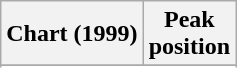<table class="wikitable plainrowheaders sortable" style="text-align:center;" border="1">
<tr>
<th scope="col">Chart (1999)</th>
<th scope="col">Peak<br>position</th>
</tr>
<tr>
</tr>
<tr>
</tr>
<tr>
</tr>
</table>
